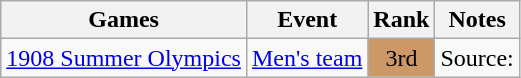<table class="wikitable" style=" text-align:center;">
<tr>
<th>Games</th>
<th>Event</th>
<th>Rank</th>
<th>Notes</th>
</tr>
<tr>
<td><a href='#'>1908 Summer Olympics</a></td>
<td><a href='#'>Men's team</a></td>
<td style=background-color:#cc9966>3rd</td>
<td>Source:</td>
</tr>
</table>
